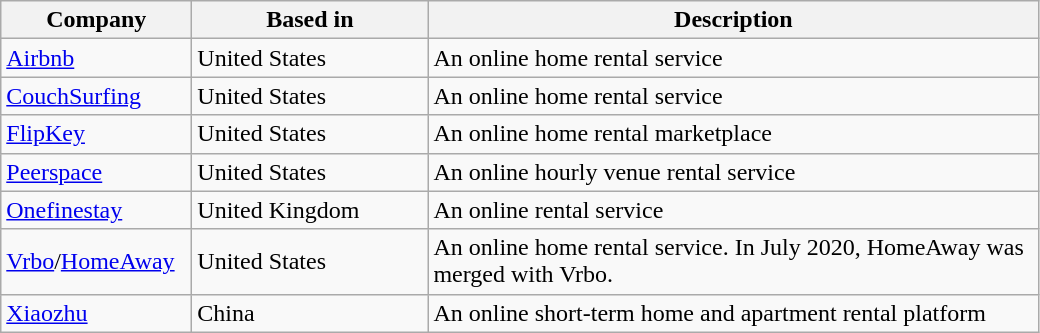<table class="wikitable sortable">
<tr>
<th scope="col" style="width: 120px;">Company</th>
<th scope="col" style="width: 150px;">Based in</th>
<th scope="col" style="width: 400px;" class=unsortable>Description</th>
</tr>
<tr>
<td style="white-space: nowrap;"><a href='#'>Airbnb</a></td>
<td style="white-space: nowrap;">United States</td>
<td>An online home rental service</td>
</tr>
<tr>
<td><a href='#'>CouchSurfing</a></td>
<td>United States</td>
<td>An online home rental service</td>
</tr>
<tr>
<td><a href='#'>FlipKey</a></td>
<td>United States</td>
<td>An online home rental marketplace</td>
</tr>
<tr>
<td><a href='#'>Peerspace</a></td>
<td>United States</td>
<td>An online hourly venue rental service</td>
</tr>
<tr>
<td><a href='#'>Onefinestay</a></td>
<td>United Kingdom</td>
<td>An online rental service</td>
</tr>
<tr>
<td><a href='#'>Vrbo</a>/<a href='#'>HomeAway</a></td>
<td>United States</td>
<td>An online home rental service. In July 2020, HomeAway was merged with Vrbo.</td>
</tr>
<tr>
<td><a href='#'>Xiaozhu</a></td>
<td>China</td>
<td>An online short-term home and apartment rental platform</td>
</tr>
</table>
